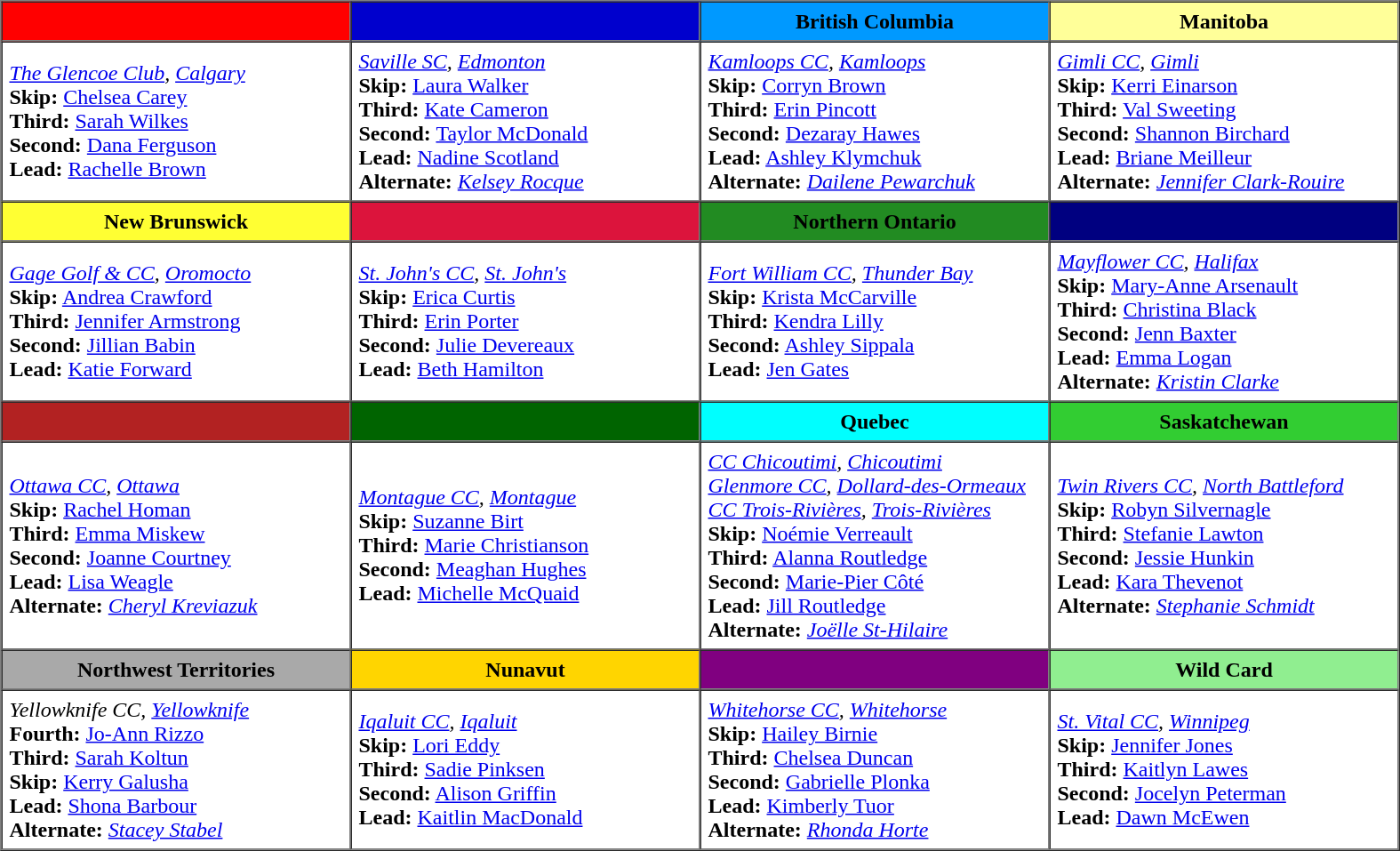<table border=1 cellpadding=5 cellspacing=0>
<tr>
<th bgcolor="#FF0000" width="250"> </th>
<th bgcolor="#0000CD" width="250"> </th>
<th bgcolor="#0099FF" width="250"> British Columbia</th>
<th bgcolor="#FFFF99" width="250"> Manitoba</th>
</tr>
<tr>
<td><em><a href='#'>The Glencoe Club</a>, <a href='#'>Calgary</a></em><br><strong>Skip:</strong> <a href='#'>Chelsea Carey</a><br>
<strong>Third:</strong> <a href='#'>Sarah Wilkes</a><br>
<strong>Second:</strong> <a href='#'>Dana Ferguson</a><br>
<strong>Lead:</strong> <a href='#'>Rachelle Brown</a></td>
<td><em><a href='#'>Saville SC</a>, <a href='#'>Edmonton</a></em><br><strong>Skip:</strong> <a href='#'>Laura Walker</a><br>
<strong>Third:</strong> <a href='#'>Kate Cameron</a><br>
<strong>Second:</strong> <a href='#'>Taylor McDonald</a><br>
<strong>Lead:</strong> <a href='#'>Nadine Scotland</a><br>
<strong>Alternate:</strong> <em><a href='#'>Kelsey Rocque</a></em></td>
<td><em><a href='#'>Kamloops CC</a>, <a href='#'>Kamloops</a></em><br><strong>Skip:</strong> <a href='#'>Corryn Brown</a><br>
<strong>Third:</strong> <a href='#'>Erin Pincott</a><br>
<strong>Second:</strong> <a href='#'>Dezaray Hawes</a><br>
<strong>Lead:</strong> <a href='#'>Ashley Klymchuk</a><br>
<strong>Alternate:</strong> <em><a href='#'>Dailene Pewarchuk</a></em></td>
<td><em><a href='#'>Gimli CC</a>, <a href='#'>Gimli</a></em><br><strong>Skip:</strong> <a href='#'>Kerri Einarson</a><br>
<strong>Third:</strong> <a href='#'>Val Sweeting</a><br>
<strong>Second:</strong> <a href='#'>Shannon Birchard</a><br>
<strong>Lead:</strong> <a href='#'>Briane Meilleur</a><br>
<strong>Alternate:</strong> <em><a href='#'>Jennifer Clark-Rouire</a></em></td>
</tr>
<tr border=1 cellpadding=5 cellspacing=0>
<th bgcolor="#FFFF33" width="250"> New Brunswick</th>
<th bgcolor="#DC143C" width="250"> </th>
<th bgcolor="#228B22" width="250"> Northern Ontario</th>
<th bgcolor="#000080" width="250"> </th>
</tr>
<tr>
<td><em><a href='#'>Gage Golf & CC</a>, <a href='#'>Oromocto</a></em><br><strong>Skip:</strong> <a href='#'>Andrea Crawford</a><br>
<strong>Third:</strong> <a href='#'>Jennifer Armstrong</a><br>
<strong>Second:</strong> <a href='#'>Jillian Babin</a><br>
<strong>Lead:</strong> <a href='#'>Katie Forward</a></td>
<td><em><a href='#'>St. John's CC</a>, <a href='#'>St. John's</a></em><br><strong>Skip:</strong> <a href='#'>Erica Curtis</a><br>
<strong>Third:</strong> <a href='#'>Erin Porter</a><br>
<strong>Second:</strong> <a href='#'>Julie Devereaux</a><br>
<strong>Lead:</strong> <a href='#'>Beth Hamilton</a></td>
<td><em><a href='#'>Fort William CC</a>, <a href='#'>Thunder Bay</a></em><br><strong>Skip:</strong> <a href='#'>Krista McCarville</a><br>
<strong>Third:</strong> <a href='#'>Kendra Lilly</a><br>
<strong>Second:</strong> <a href='#'>Ashley Sippala</a><br>
<strong>Lead:</strong> <a href='#'>Jen Gates</a><br></td>
<td><em><a href='#'>Mayflower CC</a>, <a href='#'>Halifax</a></em><br><strong>Skip:</strong> <a href='#'>Mary-Anne Arsenault</a><br>
<strong>Third:</strong> <a href='#'>Christina Black</a><br>
<strong>Second:</strong> <a href='#'>Jenn Baxter</a><br>
<strong>Lead:</strong> <a href='#'>Emma Logan</a><br>
<strong>Alternate:</strong> <em><a href='#'>Kristin Clarke</a></em></td>
</tr>
<tr border=1 cellpadding=5 cellspacing=0>
<th bgcolor="#B22222" width="250"> </th>
<th bgcolor="#006400" width="250"> </th>
<th bgcolor="#00FFFF" width="250"> Quebec</th>
<th bgcolor="#32CD32" width="250"> Saskatchewan</th>
</tr>
<tr>
<td><em><a href='#'>Ottawa CC</a>, <a href='#'>Ottawa</a></em><br><strong>Skip:</strong> <a href='#'>Rachel Homan</a><br>
<strong>Third:</strong> <a href='#'>Emma Miskew</a><br>
<strong>Second:</strong> <a href='#'>Joanne Courtney</a><br>
<strong>Lead:</strong> <a href='#'>Lisa Weagle</a><br>
<strong>Alternate:</strong> <em><a href='#'>Cheryl Kreviazuk</a></em></td>
<td><em><a href='#'>Montague CC</a>, <a href='#'>Montague</a></em><br><strong>Skip:</strong> <a href='#'>Suzanne Birt</a><br>
<strong>Third:</strong> <a href='#'>Marie Christianson</a><br>
<strong>Second:</strong> <a href='#'>Meaghan Hughes</a><br>
<strong>Lead:</strong> <a href='#'>Michelle McQuaid</a></td>
<td><em><a href='#'>CC Chicoutimi</a>, <a href='#'>Chicoutimi</a> <br> <a href='#'>Glenmore CC</a>, <a href='#'>Dollard-des-Ormeaux</a> <br> <a href='#'>CC Trois-Rivières</a>, <a href='#'>Trois-Rivières</a></em><br><strong>Skip:</strong> <a href='#'>Noémie Verreault</a><br>
<strong>Third:</strong> <a href='#'>Alanna Routledge</a><br>
<strong>Second:</strong> <a href='#'>Marie-Pier Côté</a><br>
<strong>Lead:</strong> <a href='#'>Jill Routledge</a><br>
<strong>Alternate:</strong> <em><a href='#'>Joëlle St-Hilaire</a></em></td>
<td><em><a href='#'>Twin Rivers CC</a>, <a href='#'>North Battleford</a></em><br><strong>Skip:</strong> <a href='#'>Robyn Silvernagle</a><br>
<strong>Third:</strong> <a href='#'>Stefanie Lawton</a><br>
<strong>Second:</strong> <a href='#'>Jessie Hunkin</a><br>
<strong>Lead:</strong> <a href='#'>Kara Thevenot</a><br>
<strong>Alternate:</strong> <em><a href='#'>Stephanie Schmidt</a></em></td>
</tr>
<tr border=1 cellpadding=5 cellspacing=0>
<th bgcolor="#A9A9A9" width="250"> Northwest Territories</th>
<th bgcolor="#FFDD500" width="250"> Nunavut</th>
<th bgcolor="#800080" width="250"> </th>
<th bgcolor="#90EE90" width="250"> Wild Card</th>
</tr>
<tr>
<td><em>Yellowknife CC, <a href='#'>Yellowknife</a></em><br><strong>Fourth:</strong> <a href='#'>Jo-Ann Rizzo</a><br>
<strong>Third:</strong> <a href='#'>Sarah Koltun</a><br>
<strong>Skip:</strong> <a href='#'>Kerry Galusha</a><br>
<strong>Lead:</strong> <a href='#'>Shona Barbour</a><br>
<strong>Alternate:</strong> <em><a href='#'>Stacey Stabel</a></em></td>
<td><em><a href='#'>Iqaluit CC</a>, <a href='#'>Iqaluit</a></em><br><strong>Skip:</strong> <a href='#'>Lori Eddy</a><br>
<strong>Third:</strong> <a href='#'>Sadie Pinksen</a><br>
<strong>Second:</strong> <a href='#'>Alison Griffin</a><br>
<strong>Lead:</strong> <a href='#'>Kaitlin MacDonald</a></td>
<td><em><a href='#'>Whitehorse CC</a>, <a href='#'>Whitehorse</a></em><br><strong>Skip:</strong> <a href='#'>Hailey Birnie</a><br>
<strong>Third:</strong> <a href='#'>Chelsea Duncan</a><br>
<strong>Second:</strong> <a href='#'>Gabrielle Plonka</a><br>
<strong>Lead:</strong> <a href='#'>Kimberly Tuor</a><br>
<strong>Alternate:</strong> <em><a href='#'>Rhonda Horte</a></em></td>
<td><em><a href='#'>St. Vital CC</a>, <a href='#'>Winnipeg</a></em><br><strong>Skip:</strong> <a href='#'>Jennifer Jones</a><br>
<strong>Third:</strong> <a href='#'>Kaitlyn Lawes</a><br>
<strong>Second:</strong> <a href='#'>Jocelyn Peterman</a><br>
<strong>Lead:</strong> <a href='#'>Dawn McEwen</a></td>
</tr>
</table>
